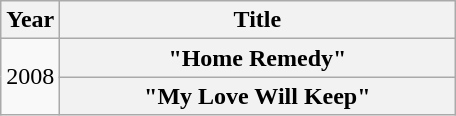<table class="wikitable plainrowheaders">
<tr>
<th>Year</th>
<th style="width:16em;">Title</th>
</tr>
<tr>
<td rowspan="2">2008</td>
<th scope="row">"Home Remedy"</th>
</tr>
<tr>
<th scope="row">"My Love Will Keep"</th>
</tr>
</table>
